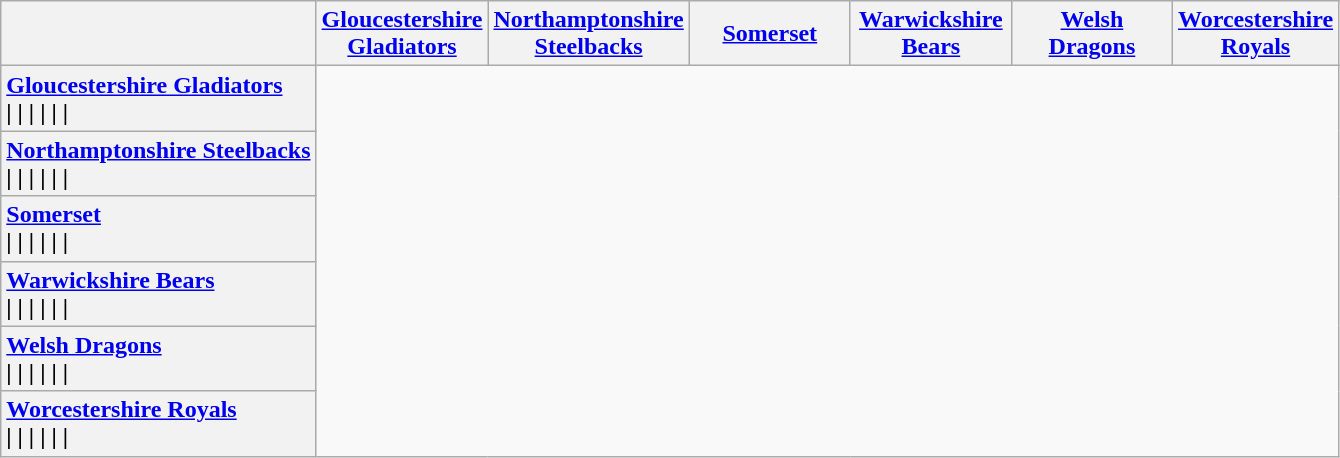<table class="wikitable">
<tr>
<th style="text-align:center;"></th>
<th width=100><a href='#'>Gloucestershire Gladiators</a></th>
<th width=100><a href='#'>Northamptonshire Steelbacks</a></th>
<th width=100><a href='#'>Somerset</a></th>
<th width=100><a href='#'>Warwickshire Bears</a></th>
<th width=100><a href='#'>Welsh Dragons</a></th>
<th width=100><a href='#'>Worcestershire Royals</a></th>
</tr>
<tr>
<th style="text-align:left"><a href='#'>Gloucestershire Gladiators</a><br> | 
 | 
 | 
 | 
 | 
 | </th>
</tr>
<tr>
<th style="text-align:left"><a href='#'>Northamptonshire Steelbacks</a><br> | 
 | 
 | 
 | 
 | 
 | </th>
</tr>
<tr>
<th style="text-align:left"><a href='#'>Somerset</a><br> | 
 | 
 | 
 | 
 | 
 | </th>
</tr>
<tr>
<th style="text-align:left"><a href='#'>Warwickshire Bears</a><br> | 
 | 
 | 
 | 
 | 
 | </th>
</tr>
<tr>
<th style="text-align:left"><a href='#'>Welsh Dragons</a><br> | 
 | 
 | 
 | 
 | 
 | </th>
</tr>
<tr>
<th style="text-align:left"><a href='#'>Worcestershire Royals</a><br> | 
 | 
 | 
 | 
 | 
 | </th>
</tr>
</table>
